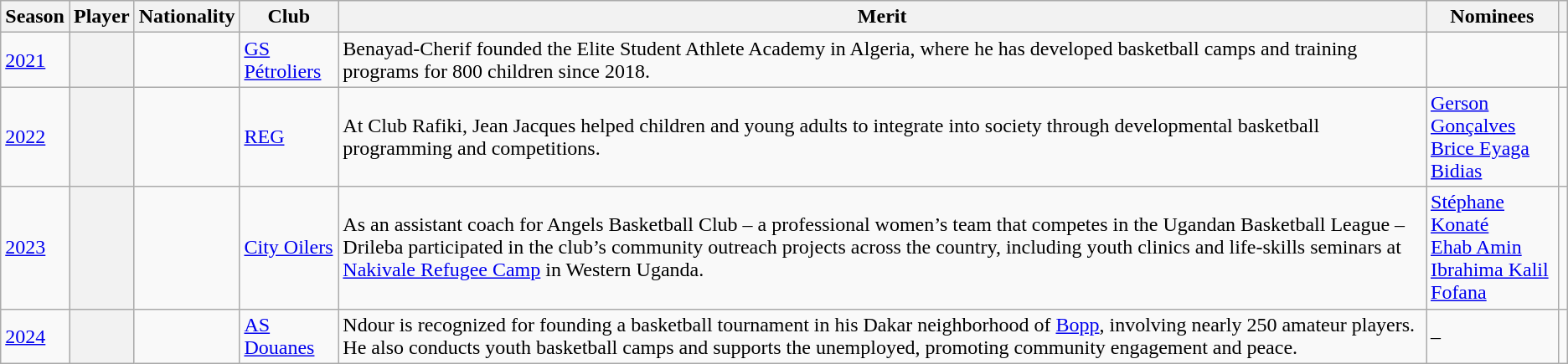<table class="wikitable plainrowheaders sortable">
<tr>
<th scope="col">Season</th>
<th scope="col">Player</th>
<th scope="col">Nationality</th>
<th scope="col">Club</th>
<th>Merit</th>
<th>Nominees</th>
<th scope="col" class="unsortable"></th>
</tr>
<tr>
<td><a href='#'>2021</a></td>
<th scope="row"></th>
<td></td>
<td> <a href='#'>GS Pétroliers</a></td>
<td>Benayad-Cherif founded the Elite Student Athlete Academy in Algeria, where he has developed basketball camps and training programs for 800 children since 2018.</td>
<td></td>
<td align="center"></td>
</tr>
<tr>
<td><a href='#'>2022</a></td>
<th scope="row"></th>
<td></td>
<td> <a href='#'>REG</a></td>
<td>At Club Rafiki, Jean Jacques helped children and young adults to integrate into society through developmental basketball programming and competitions.</td>
<td><a href='#'>Gerson Gonçalves</a><br><a href='#'>Brice Eyaga Bidias</a></td>
<td align="center"></td>
</tr>
<tr>
<td><a href='#'>2023</a></td>
<th scope="row"></th>
<td></td>
<td> <a href='#'>City Oilers</a></td>
<td>As an assistant coach for Angels Basketball Club – a professional women’s team that competes in the Ugandan Basketball League – Drileba participated in the club’s community outreach projects across the country, including youth clinics and life-skills seminars at <a href='#'>Nakivale Refugee Camp</a> in Western Uganda.</td>
<td><a href='#'>Stéphane Konaté</a><br><a href='#'>Ehab Amin</a><br><a href='#'>Ibrahima Kalil Fofana</a></td>
<td align="center"></td>
</tr>
<tr>
<td><a href='#'>2024</a></td>
<th scope="row"></th>
<td></td>
<td> <a href='#'>AS Douanes</a></td>
<td>Ndour is recognized for founding a basketball tournament in his Dakar neighborhood of <a href='#'>Bopp</a>, involving nearly 250 amateur players. He also conducts youth basketball camps and supports the unemployed, promoting community engagement and peace.</td>
<td>–</td>
<td align="center"></td>
</tr>
</table>
